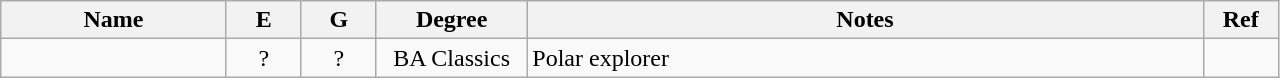<table class="wikitable sortable">
<tr>
<th scope="column" width="15%">Name</th>
<th scope="column" width="5%" class="unsortable">E</th>
<th scope="column" width="5%" class="unsortable">G</th>
<th scope="column" width="10%" class="unsortable">Degree</th>
<th scope="column" width="45%" class="unsortable">Notes</th>
<th scope="column" width="5%" class="unsortable">Ref</th>
</tr>
<tr valign="top">
<td></td>
<td align="center">?</td>
<td align="center">?</td>
<td align="center">BA Classics</td>
<td>Polar explorer</td>
<td align="center"></td>
</tr>
</table>
